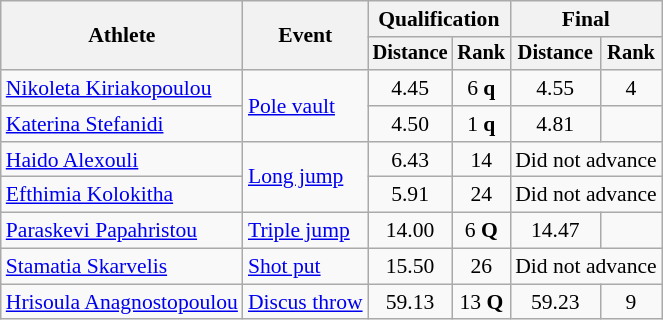<table class="wikitable" style="font-size:90%">
<tr>
<th rowspan=2>Athlete</th>
<th rowspan=2>Event</th>
<th colspan=2>Qualification</th>
<th colspan=2>Final</th>
</tr>
<tr style="font-size:95%">
<th>Distance</th>
<th>Rank</th>
<th>Distance</th>
<th>Rank</th>
</tr>
<tr align=center>
<td align=left><a href='#'>Nikoleta Kiriakopoulou</a></td>
<td style="text-align:left;" rowspan=2><a href='#'>Pole vault</a></td>
<td>4.45</td>
<td>6 <strong>q</strong></td>
<td>4.55</td>
<td>4</td>
</tr>
<tr align=center>
<td align=left><a href='#'>Katerina Stefanidi</a></td>
<td>4.50</td>
<td>1 <strong>q</strong></td>
<td>4.81 <strong></strong></td>
<td align=center></td>
</tr>
<tr align=center>
<td align=left><a href='#'>Haido Alexouli</a></td>
<td style="text-align:left;" rowspan=2><a href='#'>Long jump</a></td>
<td>6.43</td>
<td>14</td>
<td colspan=2 align=center>Did not advance</td>
</tr>
<tr align=center>
<td align=left><a href='#'>Efthimia Kolokitha</a></td>
<td>5.91</td>
<td>24</td>
<td colspan=2 align=center>Did not advance</td>
</tr>
<tr align=center>
<td align=left><a href='#'>Paraskevi Papahristou</a></td>
<td style="text-align:left;"><a href='#'>Triple jump</a></td>
<td>14.00</td>
<td>6 <strong>Q</strong></td>
<td>14.47</td>
<td align=center></td>
</tr>
<tr align=center>
<td align=left><a href='#'>Stamatia Skarvelis</a></td>
<td style="text-align:left;"><a href='#'>Shot put</a></td>
<td>15.50</td>
<td>26</td>
<td colspan=2 align=center>Did not advance</td>
</tr>
<tr align=center>
<td align=left><a href='#'>Hrisoula Anagnostopoulou</a></td>
<td style="text-align:left;"><a href='#'>Discus throw</a></td>
<td>59.13</td>
<td>13 <strong>Q</strong></td>
<td>59.23</td>
<td>9</td>
</tr>
</table>
